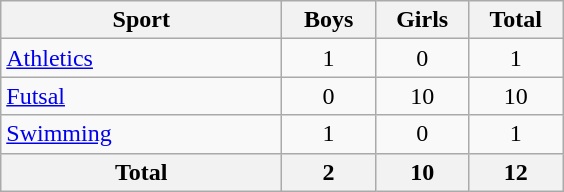<table class="wikitable sortable" style="text-align:center;">
<tr>
<th width=180>Sport</th>
<th width=55>Boys</th>
<th width=55>Girls</th>
<th width=55>Total</th>
</tr>
<tr>
<td align=left><a href='#'>Athletics</a></td>
<td>1</td>
<td>0</td>
<td>1</td>
</tr>
<tr>
<td align=left><a href='#'>Futsal</a></td>
<td>0</td>
<td>10</td>
<td>10</td>
</tr>
<tr>
<td align=left><a href='#'>Swimming</a></td>
<td>1</td>
<td>0</td>
<td>1</td>
</tr>
<tr>
<th>Total</th>
<th>2</th>
<th>10</th>
<th>12</th>
</tr>
</table>
